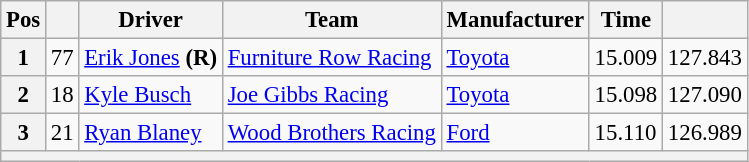<table class="wikitable" style="font-size:95%">
<tr>
<th>Pos</th>
<th></th>
<th>Driver</th>
<th>Team</th>
<th>Manufacturer</th>
<th>Time</th>
<th></th>
</tr>
<tr>
<th>1</th>
<td>77</td>
<td><a href='#'>Erik Jones</a> <strong>(R)</strong></td>
<td><a href='#'>Furniture Row Racing</a></td>
<td><a href='#'>Toyota</a></td>
<td>15.009</td>
<td>127.843</td>
</tr>
<tr>
<th>2</th>
<td>18</td>
<td><a href='#'>Kyle Busch</a></td>
<td><a href='#'>Joe Gibbs Racing</a></td>
<td><a href='#'>Toyota</a></td>
<td>15.098</td>
<td>127.090</td>
</tr>
<tr>
<th>3</th>
<td>21</td>
<td><a href='#'>Ryan Blaney</a></td>
<td><a href='#'>Wood Brothers Racing</a></td>
<td><a href='#'>Ford</a></td>
<td>15.110</td>
<td>126.989</td>
</tr>
<tr>
<th colspan="7"></th>
</tr>
</table>
